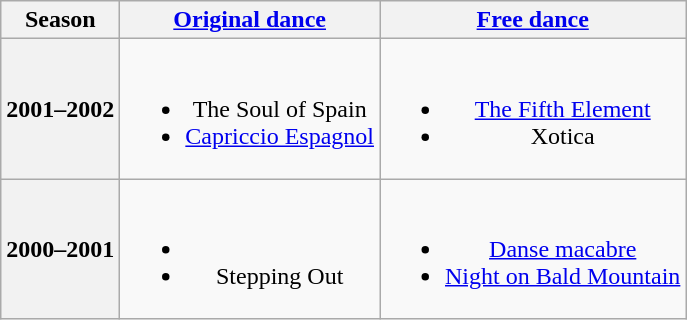<table class=wikitable style=text-align:center>
<tr>
<th>Season</th>
<th><a href='#'>Original dance</a></th>
<th><a href='#'>Free dance</a></th>
</tr>
<tr>
<th>2001–2002 <br> </th>
<td><br><ul><li>The Soul of Spain <br></li><li><a href='#'>Capriccio Espagnol</a> <br></li></ul></td>
<td><br><ul><li><a href='#'>The Fifth Element</a> <br></li><li>Xotica <br></li></ul></td>
</tr>
<tr>
<th>2000–2001 <br> </th>
<td><br><ul><li></li><li> Stepping Out <br></li></ul></td>
<td><br><ul><li><a href='#'>Danse macabre</a> <br></li><li><a href='#'>Night on Bald Mountain</a> <br></li></ul></td>
</tr>
</table>
